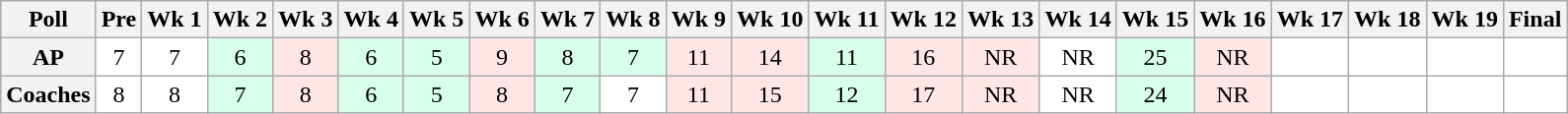<table class="wikitable" style="white-space:nowrap;">
<tr>
<th>Poll</th>
<th>Pre</th>
<th>Wk 1</th>
<th>Wk 2</th>
<th>Wk 3</th>
<th>Wk 4</th>
<th>Wk 5</th>
<th>Wk 6</th>
<th>Wk 7</th>
<th>Wk 8</th>
<th>Wk 9</th>
<th>Wk 10</th>
<th>Wk 11</th>
<th>Wk 12</th>
<th>Wk 13</th>
<th>Wk 14</th>
<th>Wk 15</th>
<th>Wk 16</th>
<th>Wk 17</th>
<th>Wk 18</th>
<th>Wk 19</th>
<th>Final</th>
</tr>
<tr style="text-align:center;">
<th>AP</th>
<td style="background:#FFF;">7</td>
<td style="background:#FFF;">7</td>
<td style="background:#D8FFEB;">6</td>
<td style="background:#FFE6E6;">8</td>
<td style="background:#D8FFEB;">6</td>
<td style="background:#D8FFEB;">5</td>
<td style="background:#FFE6E6;">9</td>
<td style="background:#D8FFEB;">8</td>
<td style="background:#D8FFEB;">7</td>
<td style="background:#FFE6E6;">11</td>
<td style="background:#FFE6E6;">14</td>
<td style="background:#D8FFEB;">11</td>
<td style="background:#FFE6E6;">16</td>
<td style="background:#FFE6E6;">NR</td>
<td style="background:#FFF;">NR</td>
<td style="background:#D8FFEB;">25</td>
<td style="background:#FFE6E6;">NR</td>
<td style="background:#FFF;"></td>
<td style="background:#FFF;"></td>
<td style="background:#FFF;"></td>
<td style="background:#FFF;"></td>
</tr>
<tr style="text-align:center;">
<th>Coaches</th>
<td style="background:#FFF;">8</td>
<td style="background:#FFF;">8</td>
<td style="background:#D8FFEB;">7</td>
<td style="background:#FFE6E6;">8</td>
<td style="background:#D8FFEB;">6</td>
<td style="background:#D8FFEB;">5</td>
<td style="background:#FFE6E6;">8</td>
<td style="background:#D8FFEB;">7</td>
<td style="background:#FFF;">7</td>
<td style="background:#FFE6E6;">11</td>
<td style="background:#FFE6E6;">15</td>
<td style="background:#D8FFEB;">12</td>
<td style="background:#FFE6E6;">17</td>
<td style="background:#FFE6E6;">NR</td>
<td style="background:#FFF;">NR</td>
<td style="background:#D8FFEB;">24</td>
<td style="background:#FFE6E6;">NR</td>
<td style="background:#FFF;"></td>
<td style="background:#FFF;"></td>
<td style="background:#FFF;"></td>
<td style="background:#FFF;"></td>
</tr>
</table>
